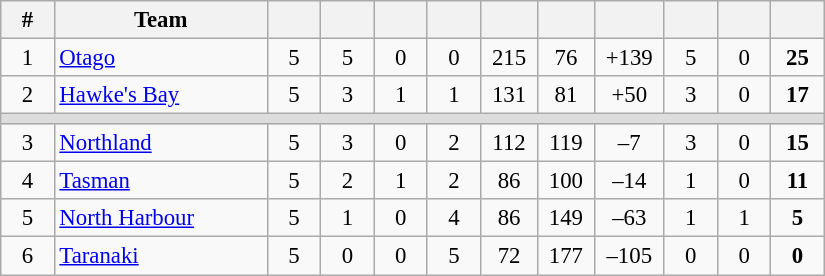<table class="wikitable" width="550px" style="font-size:95%; text-align: center">
<tr>
<th style="width:5%;">#</th>
<th style="width:20%;">Team</th>
<th style="width:5%;"></th>
<th style="width:5%;"></th>
<th style="width:5%;"></th>
<th style="width:5%;"></th>
<th style="width:5%;"></th>
<th style="width:5%;"></th>
<th style="width:5%;"></th>
<th style="width:5%;"></th>
<th style="width:5%;"></th>
<th style="width:5%;"></th>
</tr>
<tr>
<td>1</td>
<td style="text-align:left;"><a href='#'>Otago</a></td>
<td>5</td>
<td>5</td>
<td>0</td>
<td>0</td>
<td>215</td>
<td>76</td>
<td>+139</td>
<td>5</td>
<td>0</td>
<td><strong>25</strong></td>
</tr>
<tr>
<td>2</td>
<td style="text-align:left;"><a href='#'>Hawke's Bay</a></td>
<td>5</td>
<td>3</td>
<td>1</td>
<td>1</td>
<td>131</td>
<td>81</td>
<td>+50</td>
<td>3</td>
<td>0</td>
<td><strong>17</strong></td>
</tr>
<tr>
<td colspan="12" style="background-color: #DDDDDD"></td>
</tr>
<tr>
<td>3</td>
<td style="text-align:left;"><a href='#'>Northland</a></td>
<td>5</td>
<td>3</td>
<td>0</td>
<td>2</td>
<td>112</td>
<td>119</td>
<td>–7</td>
<td>3</td>
<td>0</td>
<td><strong>15</strong></td>
</tr>
<tr>
<td>4</td>
<td style="text-align:left;"><a href='#'>Tasman</a></td>
<td>5</td>
<td>2</td>
<td>1</td>
<td>2</td>
<td>86</td>
<td>100</td>
<td>–14</td>
<td>1</td>
<td>0</td>
<td><strong>11</strong></td>
</tr>
<tr>
<td>5</td>
<td style="text-align:left;"><a href='#'>North Harbour</a></td>
<td>5</td>
<td>1</td>
<td>0</td>
<td>4</td>
<td>86</td>
<td>149</td>
<td>–63</td>
<td>1</td>
<td>1</td>
<td><strong>5</strong></td>
</tr>
<tr>
<td>6</td>
<td style="text-align:left;"><a href='#'>Taranaki</a></td>
<td>5</td>
<td>0</td>
<td>0</td>
<td>5</td>
<td>72</td>
<td>177</td>
<td>–105</td>
<td>0</td>
<td>0</td>
<td><strong>0</strong></td>
</tr>
</table>
